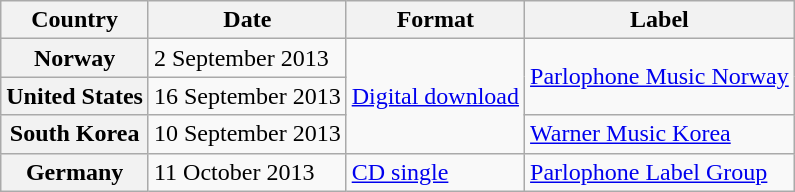<table class="wikitable plainrowheaders">
<tr>
<th scope="col">Country</th>
<th scope="col">Date</th>
<th scope="col">Format</th>
<th scope="col">Label</th>
</tr>
<tr>
<th scope="row">Norway</th>
<td>2 September 2013</td>
<td rowspan="3"><a href='#'>Digital download</a></td>
<td rowspan="2"><a href='#'>Parlophone Music Norway</a></td>
</tr>
<tr>
<th scope="row">United States</th>
<td>16 September 2013</td>
</tr>
<tr>
<th scope="row">South Korea</th>
<td>10 September 2013</td>
<td><a href='#'>Warner Music Korea</a></td>
</tr>
<tr>
<th scope="row">Germany</th>
<td>11 October 2013</td>
<td><a href='#'>CD single</a></td>
<td><a href='#'>Parlophone Label Group</a></td>
</tr>
</table>
